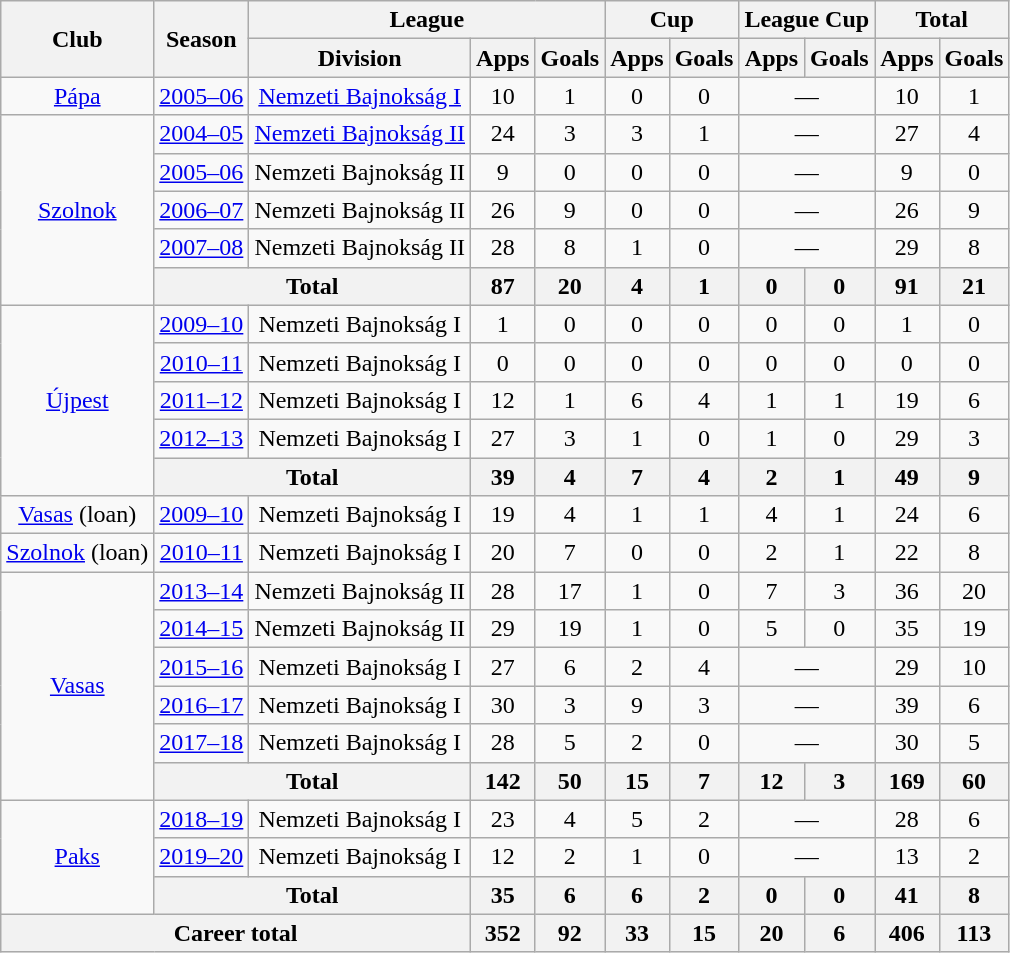<table class="wikitable" style="text-align: center;">
<tr>
<th rowspan="2">Club</th>
<th rowspan="2">Season</th>
<th colspan="3">League</th>
<th colspan="2">Cup</th>
<th colspan="2">League Cup</th>
<th colspan="2">Total</th>
</tr>
<tr>
<th>Division</th>
<th>Apps</th>
<th>Goals</th>
<th>Apps</th>
<th>Goals</th>
<th>Apps</th>
<th>Goals</th>
<th>Apps</th>
<th>Goals</th>
</tr>
<tr>
<td><a href='#'>Pápa</a></td>
<td><a href='#'>2005–06</a></td>
<td><a href='#'>Nemzeti Bajnokság I</a></td>
<td>10</td>
<td>1</td>
<td>0</td>
<td>0</td>
<td colspan="2">—</td>
<td>10</td>
<td>1</td>
</tr>
<tr>
<td rowspan="5"><a href='#'>Szolnok</a></td>
<td><a href='#'>2004–05</a></td>
<td><a href='#'>Nemzeti Bajnokság II</a></td>
<td>24</td>
<td>3</td>
<td>3</td>
<td>1</td>
<td colspan="2">—</td>
<td>27</td>
<td>4</td>
</tr>
<tr>
<td><a href='#'>2005–06</a></td>
<td>Nemzeti Bajnokság II</td>
<td>9</td>
<td>0</td>
<td>0</td>
<td>0</td>
<td colspan="2">—</td>
<td>9</td>
<td>0</td>
</tr>
<tr>
<td><a href='#'>2006–07</a></td>
<td>Nemzeti Bajnokság II</td>
<td>26</td>
<td>9</td>
<td>0</td>
<td>0</td>
<td colspan="2">—</td>
<td>26</td>
<td>9</td>
</tr>
<tr>
<td><a href='#'>2007–08</a></td>
<td>Nemzeti Bajnokság II</td>
<td>28</td>
<td>8</td>
<td>1</td>
<td>0</td>
<td colspan="2">—</td>
<td>29</td>
<td>8</td>
</tr>
<tr>
<th colspan="2">Total</th>
<th>87</th>
<th>20</th>
<th>4</th>
<th>1</th>
<th>0</th>
<th>0</th>
<th>91</th>
<th>21</th>
</tr>
<tr>
<td rowspan="5"><a href='#'>Újpest</a></td>
<td><a href='#'>2009–10</a></td>
<td>Nemzeti Bajnokság I</td>
<td>1</td>
<td>0</td>
<td>0</td>
<td>0</td>
<td>0</td>
<td>0</td>
<td>1</td>
<td>0</td>
</tr>
<tr>
<td><a href='#'>2010–11</a></td>
<td>Nemzeti Bajnokság I</td>
<td>0</td>
<td>0</td>
<td>0</td>
<td>0</td>
<td>0</td>
<td>0</td>
<td>0</td>
<td>0</td>
</tr>
<tr>
<td><a href='#'>2011–12</a></td>
<td>Nemzeti Bajnokság I</td>
<td>12</td>
<td>1</td>
<td>6</td>
<td>4</td>
<td>1</td>
<td>1</td>
<td>19</td>
<td>6</td>
</tr>
<tr>
<td><a href='#'>2012–13</a></td>
<td>Nemzeti Bajnokság I</td>
<td>27</td>
<td>3</td>
<td>1</td>
<td>0</td>
<td>1</td>
<td>0</td>
<td>29</td>
<td>3</td>
</tr>
<tr>
<th colspan="2">Total</th>
<th>39</th>
<th>4</th>
<th>7</th>
<th>4</th>
<th>2</th>
<th>1</th>
<th>49</th>
<th>9</th>
</tr>
<tr>
<td><a href='#'>Vasas</a> (loan)</td>
<td><a href='#'>2009–10</a></td>
<td>Nemzeti Bajnokság I</td>
<td>19</td>
<td>4</td>
<td>1</td>
<td>1</td>
<td>4</td>
<td>1</td>
<td>24</td>
<td>6</td>
</tr>
<tr>
<td><a href='#'>Szolnok</a> (loan)</td>
<td><a href='#'>2010–11</a></td>
<td>Nemzeti Bajnokság I</td>
<td>20</td>
<td>7</td>
<td>0</td>
<td>0</td>
<td>2</td>
<td>1</td>
<td>22</td>
<td>8</td>
</tr>
<tr>
<td rowspan="6"><a href='#'>Vasas</a></td>
<td><a href='#'>2013–14</a></td>
<td>Nemzeti Bajnokság II</td>
<td>28</td>
<td>17</td>
<td>1</td>
<td>0</td>
<td>7</td>
<td>3</td>
<td>36</td>
<td>20</td>
</tr>
<tr>
<td><a href='#'>2014–15</a></td>
<td>Nemzeti Bajnokság II</td>
<td>29</td>
<td>19</td>
<td>1</td>
<td>0</td>
<td>5</td>
<td>0</td>
<td>35</td>
<td>19</td>
</tr>
<tr>
<td><a href='#'>2015–16</a></td>
<td>Nemzeti Bajnokság I</td>
<td>27</td>
<td>6</td>
<td>2</td>
<td>4</td>
<td colspan="2">—</td>
<td>29</td>
<td>10</td>
</tr>
<tr>
<td><a href='#'>2016–17</a></td>
<td>Nemzeti Bajnokság I</td>
<td>30</td>
<td>3</td>
<td>9</td>
<td>3</td>
<td colspan="2">—</td>
<td>39</td>
<td>6</td>
</tr>
<tr>
<td><a href='#'>2017–18</a></td>
<td>Nemzeti Bajnokság I</td>
<td>28</td>
<td>5</td>
<td>2</td>
<td>0</td>
<td colspan="2">—</td>
<td>30</td>
<td>5</td>
</tr>
<tr>
<th colspan="2">Total</th>
<th>142</th>
<th>50</th>
<th>15</th>
<th>7</th>
<th>12</th>
<th>3</th>
<th>169</th>
<th>60</th>
</tr>
<tr>
<td rowspan="3"><a href='#'>Paks</a></td>
<td><a href='#'>2018–19</a></td>
<td>Nemzeti Bajnokság I</td>
<td>23</td>
<td>4</td>
<td>5</td>
<td>2</td>
<td colspan="2">—</td>
<td>28</td>
<td>6</td>
</tr>
<tr>
<td><a href='#'>2019–20</a></td>
<td>Nemzeti Bajnokság I</td>
<td>12</td>
<td>2</td>
<td>1</td>
<td>0</td>
<td colspan="2">—</td>
<td>13</td>
<td>2</td>
</tr>
<tr>
<th colspan="2">Total</th>
<th>35</th>
<th>6</th>
<th>6</th>
<th>2</th>
<th>0</th>
<th>0</th>
<th>41</th>
<th>8</th>
</tr>
<tr>
<th colspan="3">Career total</th>
<th>352</th>
<th>92</th>
<th>33</th>
<th>15</th>
<th>20</th>
<th>6</th>
<th>406</th>
<th>113</th>
</tr>
</table>
